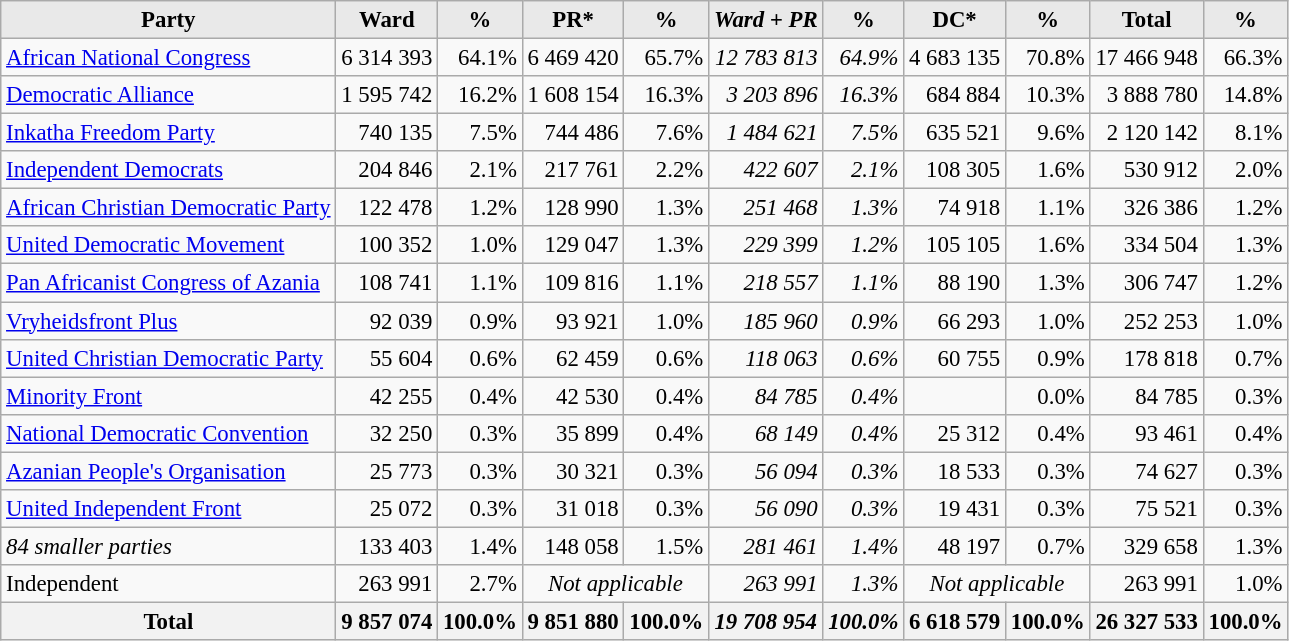<table class="wikitable" style="font-size: 95%; text-align: right">
<tr>
<th style="background-color:#E9E9E9" align=left>Party</th>
<th style="background-color:#E9E9E9" align=right>Ward</th>
<th style="background-color:#E9E9E9" align=right>%</th>
<th style="background-color:#E9E9E9" align=right>PR*</th>
<th style="background-color:#E9E9E9" align=right>%</th>
<th style="background-color:#E9E9E9" align=right><em>Ward + PR</em></th>
<th style="background-color:#E9E9E9" align=right>%</th>
<th style="background-color:#E9E9E9" align=right>DC*</th>
<th style="background-color:#E9E9E9" align=right>%</th>
<th style="background-color:#E9E9E9" align=right>Total</th>
<th style="background-color:#E9E9E9" align=right>%</th>
</tr>
<tr>
<td align=left><a href='#'>African National Congress</a></td>
<td>6 314 393</td>
<td>64.1%</td>
<td>6 469 420</td>
<td>65.7%</td>
<td><em>12 783 813</em></td>
<td><em>64.9%</em></td>
<td>4 683 135</td>
<td>70.8%</td>
<td>17 466 948</td>
<td>66.3%</td>
</tr>
<tr>
<td align=left><a href='#'>Democratic Alliance</a></td>
<td>1 595 742</td>
<td>16.2%</td>
<td>1 608 154</td>
<td>16.3%</td>
<td><em>3 203 896</em></td>
<td><em>16.3%</em></td>
<td>684 884</td>
<td>10.3%</td>
<td>3 888 780</td>
<td>14.8%</td>
</tr>
<tr>
<td align=left><a href='#'>Inkatha Freedom Party</a></td>
<td>740 135</td>
<td>7.5%</td>
<td>744 486</td>
<td>7.6%</td>
<td><em>1 484 621</em></td>
<td><em>7.5%</em></td>
<td>635 521</td>
<td>9.6%</td>
<td>2 120 142</td>
<td>8.1%</td>
</tr>
<tr>
<td align=left><a href='#'>Independent Democrats</a></td>
<td>204 846</td>
<td>2.1%</td>
<td>217 761</td>
<td>2.2%</td>
<td><em>422 607</em></td>
<td><em>2.1%</em></td>
<td>108 305</td>
<td>1.6%</td>
<td>530 912</td>
<td>2.0%</td>
</tr>
<tr>
<td align=left><a href='#'>African Christian Democratic Party</a></td>
<td>122 478</td>
<td>1.2%</td>
<td>128 990</td>
<td>1.3%</td>
<td><em>251 468</em></td>
<td><em>1.3%</em></td>
<td>74 918</td>
<td>1.1%</td>
<td>326 386</td>
<td>1.2%</td>
</tr>
<tr>
<td align=left><a href='#'>United Democratic Movement</a></td>
<td>100 352</td>
<td>1.0%</td>
<td>129 047</td>
<td>1.3%</td>
<td><em>229 399</em></td>
<td><em>1.2%</em></td>
<td>105 105</td>
<td>1.6%</td>
<td>334 504</td>
<td>1.3%</td>
</tr>
<tr>
<td align=left><a href='#'>Pan Africanist Congress of Azania</a></td>
<td>108 741</td>
<td>1.1%</td>
<td>109 816</td>
<td>1.1%</td>
<td><em>218 557</em></td>
<td><em>1.1%</em></td>
<td>88 190</td>
<td>1.3%</td>
<td>306 747</td>
<td>1.2%</td>
</tr>
<tr>
<td align=left><a href='#'>Vryheidsfront Plus</a></td>
<td>92 039</td>
<td>0.9%</td>
<td>93 921</td>
<td>1.0%</td>
<td><em>185 960</em></td>
<td><em>0.9%</em></td>
<td>66 293</td>
<td>1.0%</td>
<td>252 253</td>
<td>1.0%</td>
</tr>
<tr>
<td align=left><a href='#'>United Christian Democratic Party</a></td>
<td>55 604</td>
<td>0.6%</td>
<td>62 459</td>
<td>0.6%</td>
<td><em>118 063</em></td>
<td><em>0.6%</em></td>
<td>60 755</td>
<td>0.9%</td>
<td>178 818</td>
<td>0.7%</td>
</tr>
<tr>
<td align=left><a href='#'>Minority Front</a></td>
<td>42 255</td>
<td>0.4%</td>
<td>42 530</td>
<td>0.4%</td>
<td><em>84 785</em></td>
<td><em>0.4%</em></td>
<td></td>
<td>0.0%</td>
<td>84 785</td>
<td>0.3%</td>
</tr>
<tr>
<td align=left><a href='#'>National Democratic Convention</a></td>
<td>32 250</td>
<td>0.3%</td>
<td>35 899</td>
<td>0.4%</td>
<td><em>68 149</em></td>
<td><em>0.4%</em></td>
<td>25 312</td>
<td>0.4%</td>
<td>93 461</td>
<td>0.4%</td>
</tr>
<tr>
<td align=left><a href='#'>Azanian People's Organisation</a></td>
<td>25 773</td>
<td>0.3%</td>
<td>30 321</td>
<td>0.3%</td>
<td><em>56 094</em></td>
<td><em>0.3%</em></td>
<td>18 533</td>
<td>0.3%</td>
<td>74 627</td>
<td>0.3%</td>
</tr>
<tr>
<td align=left><a href='#'>United Independent Front</a></td>
<td>25 072</td>
<td>0.3%</td>
<td>31 018</td>
<td>0.3%</td>
<td><em>56 090</em></td>
<td><em>0.3%</em></td>
<td>19 431</td>
<td>0.3%</td>
<td>75 521</td>
<td>0.3%</td>
</tr>
<tr>
<td align=left><em>84 smaller parties</em></td>
<td>133 403</td>
<td>1.4%</td>
<td>148 058</td>
<td>1.5%</td>
<td><em>281 461</em></td>
<td><em>1.4%</em></td>
<td>48 197</td>
<td>0.7%</td>
<td>329 658</td>
<td>1.3%</td>
</tr>
<tr>
<td align=left>Independent</td>
<td>263 991</td>
<td>2.7%</td>
<td colspan=2 align=center><em>Not applicable</em></td>
<td><em>263 991</em></td>
<td><em>1.3%</em></td>
<td colspan=2 align=center><em>Not applicable</em></td>
<td>263 991</td>
<td>1.0%</td>
</tr>
<tr>
<th align=left>Total</th>
<th>9 857 074</th>
<th>100.0%</th>
<th>9 851 880</th>
<th>100.0%</th>
<th><em>19 708 954</em></th>
<th><em>100.0%</em></th>
<th>6 618 579</th>
<th>100.0%</th>
<th>26 327 533</th>
<th>100.0%</th>
</tr>
</table>
